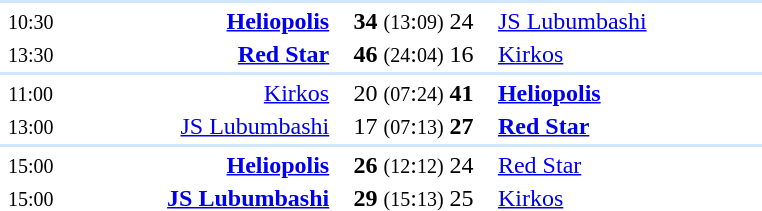<table style="text-align:center" width=550>
<tr>
<th width=5%></th>
<th width=25%></th>
<th width=15%></th>
<th width=25%></th>
<th width=5%></th>
</tr>
<tr align="left" bgcolor=#D0E7FF>
<td colspan=4></td>
</tr>
<tr>
<td><small>10:30</small></td>
<td align="right"><strong><a href='#'>Heliopolis</a></strong> </td>
<td><strong>34</strong> <small>(13</small>:<small>09)</small> 24</td>
<td align=left> <a href='#'>JS Lubumbashi</a></td>
<td></td>
</tr>
<tr>
<td><small>13:30</small></td>
<td align="right"><strong><a href='#'>Red Star</a></strong> </td>
<td><strong>46</strong> <small>(24</small>:<small>04)</small> 16</td>
<td align=left> <a href='#'>Kirkos</a></td>
<td></td>
</tr>
<tr align="left" bgcolor=#D0E7FF>
<td colspan=4></td>
</tr>
<tr>
<td><small>11:00</small></td>
<td align="right"><a href='#'>Kirkos</a> </td>
<td>20 <small>(07</small>:<small>24)</small> <strong>41</strong></td>
<td align=left> <strong><a href='#'>Heliopolis</a></strong></td>
<td></td>
</tr>
<tr>
<td><small>13:00</small></td>
<td align="right"><a href='#'>JS Lubumbashi</a> </td>
<td>17 <small>(07</small>:<small>13)</small> <strong>27</strong></td>
<td align=left> <strong><a href='#'>Red Star</a></strong></td>
<td></td>
</tr>
<tr align="left" bgcolor=#D0E7FF>
<td colspan=4></td>
</tr>
<tr>
<td><small>15:00</small></td>
<td align="right"><strong><a href='#'>Heliopolis</a></strong> </td>
<td><strong>26</strong> <small>(12</small>:<small>12)</small> 24</td>
<td align=left> <a href='#'>Red Star</a></td>
<td></td>
</tr>
<tr>
<td><small>15:00</small></td>
<td align="right"><strong><a href='#'>JS Lubumbashi</a></strong> </td>
<td><strong>29</strong> <small>(15</small>:<small>13)</small> 25</td>
<td align=left> <a href='#'>Kirkos</a></td>
<td></td>
</tr>
</table>
